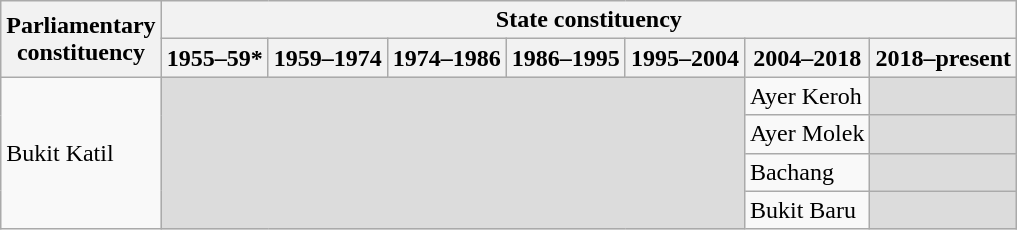<table class="wikitable">
<tr>
<th rowspan="2">Parliamentary<br>constituency</th>
<th colspan="7">State constituency</th>
</tr>
<tr>
<th>1955–59*</th>
<th>1959–1974</th>
<th>1974–1986</th>
<th>1986–1995</th>
<th>1995–2004</th>
<th>2004–2018</th>
<th>2018–present</th>
</tr>
<tr>
<td rowspan="4">Bukit Katil</td>
<td colspan="5" rowspan="4" bgcolor="dcdcdc"></td>
<td>Ayer Keroh</td>
<td bgcolor="dcdcdc"></td>
</tr>
<tr>
<td>Ayer Molek</td>
<td bgcolor="dcdcdc"></td>
</tr>
<tr>
<td>Bachang</td>
<td bgcolor="dcdcdc"></td>
</tr>
<tr>
<td>Bukit Baru</td>
<td bgcolor="dcdcdc"></td>
</tr>
</table>
